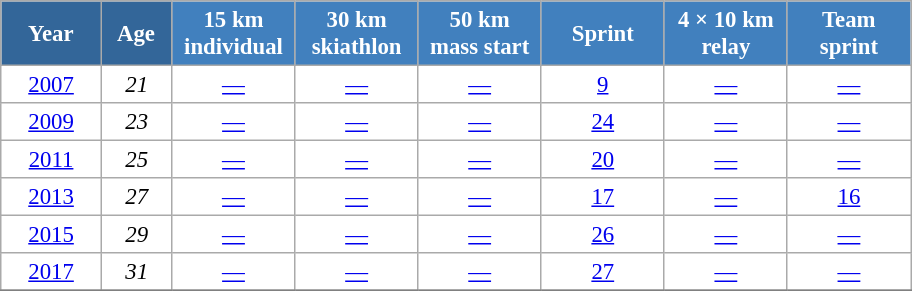<table class="wikitable" style="font-size:95%; text-align:center; border:grey solid 1px; border-collapse:collapse; background:#ffffff;">
<tr>
<th style="background-color:#369; color:white; width:60px;"> Year </th>
<th style="background-color:#369; color:white; width:40px;"> Age </th>
<th style="background-color:#4180be; color:white; width:75px;"> 15 km <br> individual </th>
<th style="background-color:#4180be; color:white; width:75px;"> 30 km <br> skiathlon </th>
<th style="background-color:#4180be; color:white; width:75px;"> 50 km <br> mass start </th>
<th style="background-color:#4180be; color:white; width:75px;"> Sprint </th>
<th style="background-color:#4180be; color:white; width:75px;"> 4 × 10 km <br> relay </th>
<th style="background-color:#4180be; color:white; width:75px;"> Team <br> sprint </th>
</tr>
<tr>
<td><a href='#'>2007</a></td>
<td><em>21</em></td>
<td><a href='#'>—</a></td>
<td><a href='#'>—</a></td>
<td><a href='#'>—</a></td>
<td><a href='#'>9</a></td>
<td><a href='#'>—</a></td>
<td><a href='#'>—</a></td>
</tr>
<tr>
<td><a href='#'>2009</a></td>
<td><em>23</em></td>
<td><a href='#'>—</a></td>
<td><a href='#'>—</a></td>
<td><a href='#'>—</a></td>
<td><a href='#'>24</a></td>
<td><a href='#'>—</a></td>
<td><a href='#'>—</a></td>
</tr>
<tr>
<td><a href='#'>2011</a></td>
<td><em>25</em></td>
<td><a href='#'>—</a></td>
<td><a href='#'>—</a></td>
<td><a href='#'>—</a></td>
<td><a href='#'>20</a></td>
<td><a href='#'>—</a></td>
<td><a href='#'>—</a></td>
</tr>
<tr>
<td><a href='#'>2013</a></td>
<td><em>27</em></td>
<td><a href='#'>—</a></td>
<td><a href='#'>—</a></td>
<td><a href='#'>—</a></td>
<td><a href='#'>17</a></td>
<td><a href='#'>—</a></td>
<td><a href='#'>16</a></td>
</tr>
<tr>
<td><a href='#'>2015</a></td>
<td><em>29</em></td>
<td><a href='#'>—</a></td>
<td><a href='#'>—</a></td>
<td><a href='#'>—</a></td>
<td><a href='#'>26</a></td>
<td><a href='#'>—</a></td>
<td><a href='#'>—</a></td>
</tr>
<tr>
<td><a href='#'>2017</a></td>
<td><em>31</em></td>
<td><a href='#'>—</a></td>
<td><a href='#'>—</a></td>
<td><a href='#'>—</a></td>
<td><a href='#'>27</a></td>
<td><a href='#'>—</a></td>
<td><a href='#'>—</a></td>
</tr>
<tr>
</tr>
</table>
